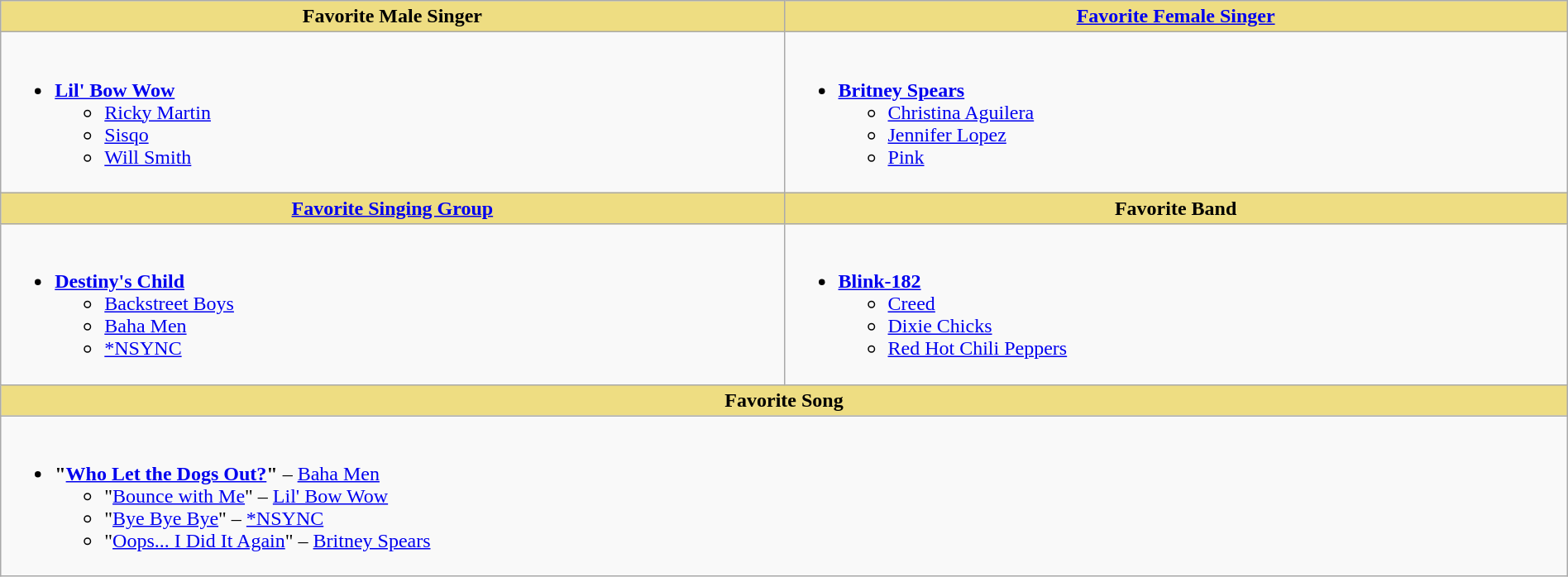<table class="wikitable" style="width:100%">
<tr>
<th style="background:#EEDD82; width:50%">Favorite Male Singer</th>
<th style="background:#EEDD82; width:50%"><a href='#'>Favorite Female Singer</a></th>
</tr>
<tr>
<td valign="top"><br><ul><li><strong><a href='#'>Lil' Bow Wow</a></strong><ul><li><a href='#'>Ricky Martin</a></li><li><a href='#'>Sisqo</a></li><li><a href='#'>Will Smith</a></li></ul></li></ul></td>
<td valign="top"><br><ul><li><strong><a href='#'>Britney Spears</a></strong><ul><li><a href='#'>Christina Aguilera</a></li><li><a href='#'>Jennifer Lopez</a></li><li><a href='#'>Pink</a></li></ul></li></ul></td>
</tr>
<tr>
<th style="background:#EEDD82; width:50%"><a href='#'>Favorite Singing Group</a></th>
<th style="background:#EEDD82; width:50%">Favorite Band</th>
</tr>
<tr>
<td valign="top"><br><ul><li><strong><a href='#'>Destiny's Child</a></strong><ul><li><a href='#'>Backstreet Boys</a></li><li><a href='#'>Baha Men</a></li><li><a href='#'>*NSYNC</a></li></ul></li></ul></td>
<td valign="top"><br><ul><li><strong><a href='#'>Blink-182</a></strong><ul><li><a href='#'>Creed</a></li><li><a href='#'>Dixie Chicks</a></li><li><a href='#'>Red Hot Chili Peppers</a></li></ul></li></ul></td>
</tr>
<tr>
<th style="background:#EEDD82;" colspan="2">Favorite Song</th>
</tr>
<tr>
<td colspan="2" valign="top"><br><ul><li><strong>"<a href='#'>Who Let the Dogs Out?</a>"</strong> – <a href='#'>Baha Men</a><ul><li>"<a href='#'>Bounce with Me</a>" – <a href='#'>Lil' Bow Wow</a></li><li>"<a href='#'>Bye Bye Bye</a>" – <a href='#'>*NSYNC</a></li><li>"<a href='#'>Oops... I Did It Again</a>" – <a href='#'>Britney Spears</a></li></ul></li></ul></td>
</tr>
</table>
